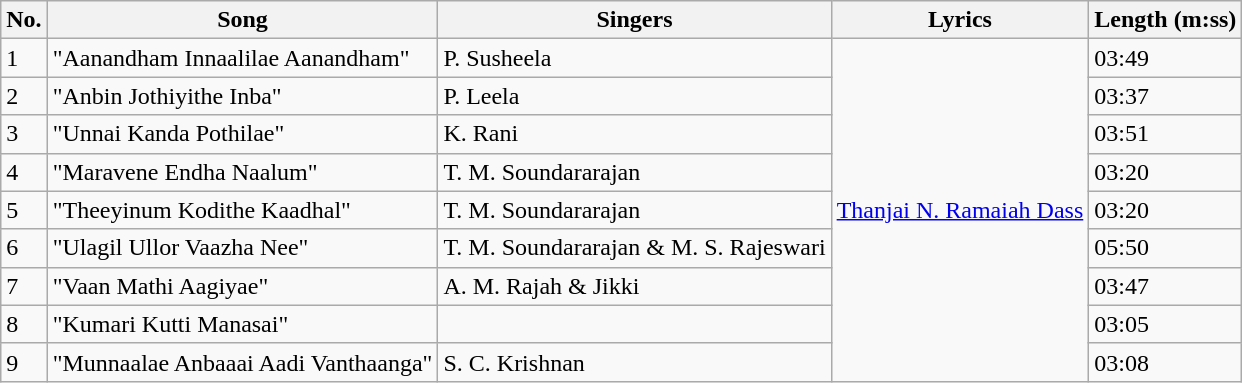<table class="wikitable">
<tr>
<th>No.</th>
<th>Song</th>
<th>Singers</th>
<th>Lyrics</th>
<th>Length (m:ss)</th>
</tr>
<tr>
<td>1</td>
<td>"Aanandham Innaalilae Aanandham"</td>
<td>P. Susheela</td>
<td Rowspan=9><a href='#'>Thanjai N. Ramaiah Dass</a></td>
<td>03:49</td>
</tr>
<tr>
<td>2</td>
<td>"Anbin Jothiyithe Inba"</td>
<td>P. Leela</td>
<td>03:37</td>
</tr>
<tr>
<td>3</td>
<td>"Unnai Kanda Pothilae"</td>
<td>K. Rani</td>
<td>03:51</td>
</tr>
<tr>
<td>4</td>
<td>"Maravene Endha Naalum"</td>
<td>T. M. Soundararajan</td>
<td>03:20</td>
</tr>
<tr>
<td>5</td>
<td>"Theeyinum Kodithe Kaadhal"</td>
<td>T. M. Soundararajan</td>
<td>03:20</td>
</tr>
<tr>
<td>6</td>
<td>"Ulagil Ullor Vaazha Nee"</td>
<td>T. M. Soundararajan & M. S. Rajeswari</td>
<td>05:50</td>
</tr>
<tr>
<td>7</td>
<td>"Vaan Mathi Aagiyae"</td>
<td>A. M. Rajah & Jikki</td>
<td>03:47</td>
</tr>
<tr>
<td>8</td>
<td>"Kumari Kutti Manasai"</td>
<td></td>
<td>03:05</td>
</tr>
<tr>
<td>9</td>
<td>"Munnaalae Anbaaai Aadi Vanthaanga"</td>
<td>S. C. Krishnan</td>
<td>03:08</td>
</tr>
</table>
